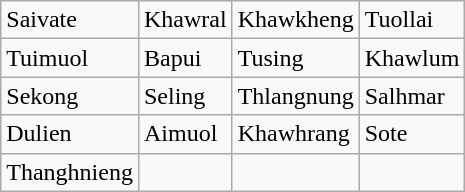<table class="wikitable">
<tr>
<td>Saivate</td>
<td>Khawral</td>
<td>Khawkheng</td>
<td>Tuollai</td>
</tr>
<tr>
<td>Tuimuol</td>
<td>Bapui</td>
<td>Tusing</td>
<td>Khawlum</td>
</tr>
<tr>
<td>Sekong</td>
<td>Seling</td>
<td>Thlangnung</td>
<td>Salhmar</td>
</tr>
<tr>
<td>Dulien</td>
<td>Aimuol</td>
<td>Khawhrang</td>
<td>Sote</td>
</tr>
<tr>
<td>Thanghnieng</td>
<td></td>
<td></td>
<td></td>
</tr>
</table>
